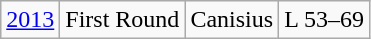<table class="wikitable">
<tr align="center">
<td><a href='#'>2013</a></td>
<td>First Round</td>
<td>Canisius</td>
<td>L 53–69</td>
</tr>
</table>
